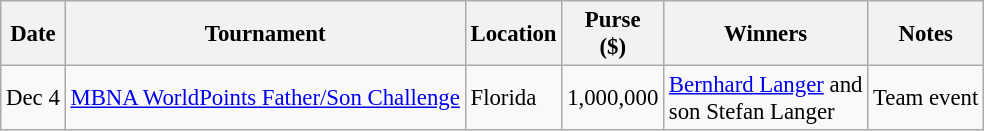<table class="wikitable" style="font-size:95%">
<tr>
<th>Date</th>
<th>Tournament</th>
<th>Location</th>
<th>Purse<br>($)</th>
<th>Winners</th>
<th>Notes</th>
</tr>
<tr>
<td>Dec 4</td>
<td><a href='#'>MBNA WorldPoints Father/Son Challenge</a></td>
<td>Florida</td>
<td align=right>1,000,000</td>
<td> <a href='#'>Bernhard Langer</a> and<br>son Stefan Langer</td>
<td>Team event</td>
</tr>
</table>
